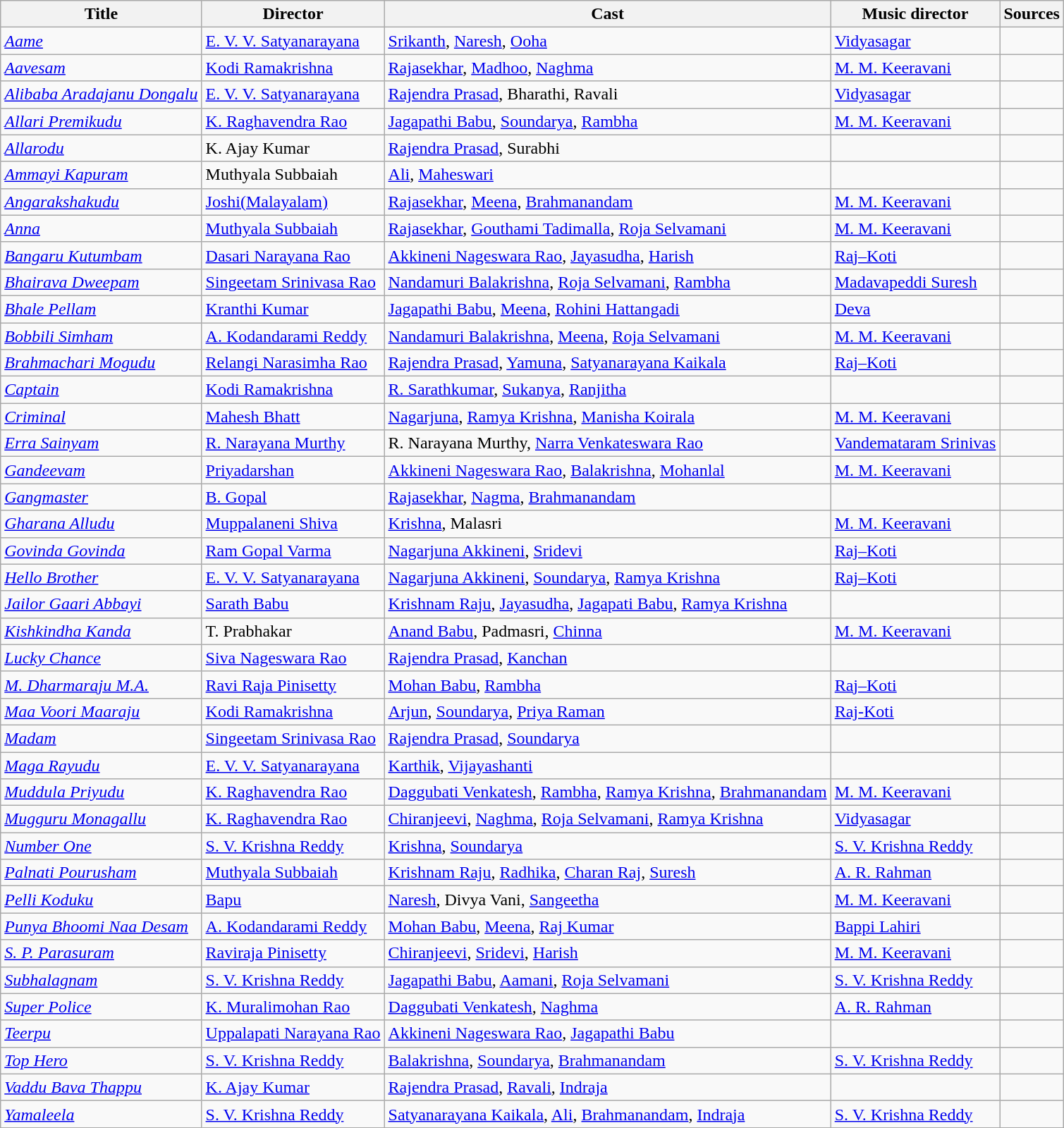<table class="wikitable">
<tr>
<th>Title</th>
<th>Director</th>
<th>Cast</th>
<th>Music director</th>
<th>Sources</th>
</tr>
<tr>
<td><em><a href='#'>Aame</a></em></td>
<td><a href='#'>E. V. V. Satyanarayana</a></td>
<td><a href='#'>Srikanth</a>, <a href='#'>Naresh</a>, <a href='#'>Ooha</a></td>
<td><a href='#'>Vidyasagar</a></td>
<td></td>
</tr>
<tr>
<td><em><a href='#'>Aavesam</a></em></td>
<td><a href='#'>Kodi Ramakrishna</a></td>
<td><a href='#'>Rajasekhar</a>, <a href='#'>Madhoo</a>, <a href='#'>Naghma</a></td>
<td><a href='#'>M. M. Keeravani</a></td>
<td></td>
</tr>
<tr>
<td><em><a href='#'>Alibaba Aradajanu Dongalu</a></em></td>
<td><a href='#'>E. V. V. Satyanarayana</a></td>
<td><a href='#'>Rajendra Prasad</a>, Bharathi, Ravali</td>
<td><a href='#'>Vidyasagar</a></td>
<td></td>
</tr>
<tr>
<td><em><a href='#'>Allari Premikudu</a></em></td>
<td><a href='#'>K. Raghavendra Rao</a></td>
<td><a href='#'>Jagapathi Babu</a>, <a href='#'>Soundarya</a>, <a href='#'>Rambha</a></td>
<td><a href='#'>M. M. Keeravani</a></td>
<td></td>
</tr>
<tr>
<td><em><a href='#'>Allarodu</a></em></td>
<td>K. Ajay Kumar</td>
<td><a href='#'>Rajendra Prasad</a>, Surabhi</td>
<td></td>
<td></td>
</tr>
<tr>
<td><em><a href='#'>Ammayi Kapuram</a></em></td>
<td>Muthyala Subbaiah</td>
<td><a href='#'>Ali</a>, <a href='#'>Maheswari</a></td>
<td></td>
<td></td>
</tr>
<tr>
<td><em><a href='#'>Angarakshakudu</a></em></td>
<td><a href='#'>Joshi(Malayalam)</a></td>
<td><a href='#'>Rajasekhar</a>, <a href='#'>Meena</a>, <a href='#'>Brahmanandam</a></td>
<td><a href='#'>M. M. Keeravani</a></td>
<td></td>
</tr>
<tr>
<td><em><a href='#'>Anna</a></em></td>
<td><a href='#'>Muthyala Subbaiah</a></td>
<td><a href='#'>Rajasekhar</a>, <a href='#'>Gouthami Tadimalla</a>, <a href='#'>Roja Selvamani</a></td>
<td><a href='#'>M. M. Keeravani</a></td>
<td></td>
</tr>
<tr>
<td><em><a href='#'>Bangaru Kutumbam</a></em></td>
<td><a href='#'>Dasari Narayana Rao</a></td>
<td><a href='#'>Akkineni Nageswara Rao</a>, <a href='#'>Jayasudha</a>, <a href='#'>Harish</a></td>
<td><a href='#'>Raj–Koti</a></td>
<td></td>
</tr>
<tr>
<td><em><a href='#'>Bhairava Dweepam</a></em></td>
<td><a href='#'>Singeetam Srinivasa Rao</a></td>
<td><a href='#'>Nandamuri Balakrishna</a>, <a href='#'>Roja Selvamani</a>, <a href='#'>Rambha</a></td>
<td><a href='#'>Madavapeddi Suresh</a></td>
<td></td>
</tr>
<tr>
<td><em><a href='#'>Bhale Pellam</a></em></td>
<td><a href='#'>Kranthi Kumar</a></td>
<td><a href='#'>Jagapathi Babu</a>, <a href='#'>Meena</a>, <a href='#'>Rohini Hattangadi</a></td>
<td><a href='#'>Deva</a></td>
<td></td>
</tr>
<tr>
<td><em><a href='#'>Bobbili Simham</a></em></td>
<td><a href='#'>A. Kodandarami Reddy</a></td>
<td><a href='#'>Nandamuri Balakrishna</a>, <a href='#'>Meena</a>, <a href='#'>Roja Selvamani</a></td>
<td><a href='#'>M. M. Keeravani</a></td>
<td></td>
</tr>
<tr>
<td><em><a href='#'>Brahmachari Mogudu</a></em></td>
<td><a href='#'>Relangi Narasimha Rao</a></td>
<td><a href='#'>Rajendra Prasad</a>, <a href='#'>Yamuna</a>, <a href='#'>Satyanarayana Kaikala</a></td>
<td><a href='#'>Raj–Koti</a></td>
<td></td>
</tr>
<tr>
<td><em><a href='#'>Captain</a></em></td>
<td><a href='#'>Kodi Ramakrishna</a></td>
<td><a href='#'>R. Sarathkumar</a>, <a href='#'>Sukanya</a>, <a href='#'>Ranjitha</a></td>
<td></td>
<td></td>
</tr>
<tr>
<td><em><a href='#'>Criminal</a></em></td>
<td><a href='#'>Mahesh Bhatt</a></td>
<td><a href='#'>Nagarjuna</a>, <a href='#'>Ramya Krishna</a>, <a href='#'>Manisha Koirala</a></td>
<td><a href='#'>M. M. Keeravani</a></td>
<td></td>
</tr>
<tr>
<td><em><a href='#'>Erra Sainyam</a></em></td>
<td><a href='#'>R. Narayana Murthy</a></td>
<td>R. Narayana Murthy, <a href='#'>Narra Venkateswara Rao</a></td>
<td><a href='#'>Vandemataram Srinivas</a></td>
<td></td>
</tr>
<tr>
<td><em><a href='#'>Gandeevam</a></em></td>
<td><a href='#'>Priyadarshan</a></td>
<td><a href='#'>Akkineni Nageswara Rao</a>, <a href='#'>Balakrishna</a>, <a href='#'>Mohanlal</a></td>
<td><a href='#'>M. M. Keeravani</a></td>
<td></td>
</tr>
<tr>
<td><em><a href='#'>Gangmaster</a></em></td>
<td><a href='#'>B. Gopal</a></td>
<td><a href='#'>Rajasekhar</a>, <a href='#'>Nagma</a>, <a href='#'>Brahmanandam</a></td>
<td></td>
<td></td>
</tr>
<tr>
<td><em><a href='#'>Gharana Alludu</a></em></td>
<td><a href='#'>Muppalaneni Shiva</a></td>
<td><a href='#'>Krishna</a>, Malasri</td>
<td><a href='#'>M. M. Keeravani</a></td>
<td></td>
</tr>
<tr>
<td><em><a href='#'>Govinda Govinda</a></em></td>
<td><a href='#'>Ram Gopal Varma</a></td>
<td><a href='#'>Nagarjuna Akkineni</a>, <a href='#'>Sridevi</a></td>
<td><a href='#'>Raj–Koti</a></td>
<td></td>
</tr>
<tr>
<td><em><a href='#'>Hello Brother</a></em></td>
<td><a href='#'>E. V. V. Satyanarayana</a></td>
<td><a href='#'>Nagarjuna Akkineni</a>, <a href='#'>Soundarya</a>, <a href='#'>Ramya Krishna</a></td>
<td><a href='#'>Raj–Koti</a></td>
<td></td>
</tr>
<tr>
<td><em><a href='#'>Jailor Gaari Abbayi</a></em></td>
<td><a href='#'>Sarath Babu</a></td>
<td><a href='#'>Krishnam Raju</a>, <a href='#'>Jayasudha</a>, <a href='#'>Jagapati Babu</a>, <a href='#'>Ramya Krishna</a></td>
<td></td>
<td></td>
</tr>
<tr>
<td><a href='#'><em>Kishkindha Kanda</em></a></td>
<td>T. Prabhakar</td>
<td><a href='#'>Anand Babu</a>, Padmasri, <a href='#'>Chinna</a></td>
<td><a href='#'>M. M. Keeravani</a></td>
<td></td>
</tr>
<tr>
<td><em><a href='#'>Lucky Chance</a></em></td>
<td><a href='#'>Siva Nageswara Rao</a></td>
<td><a href='#'>Rajendra Prasad</a>, <a href='#'>Kanchan</a></td>
<td></td>
<td></td>
</tr>
<tr>
<td><em><a href='#'>M. Dharmaraju M.A.</a></em></td>
<td><a href='#'>Ravi Raja Pinisetty</a></td>
<td><a href='#'>Mohan Babu</a>, <a href='#'>Rambha</a></td>
<td><a href='#'>Raj–Koti</a></td>
<td></td>
</tr>
<tr>
<td><em><a href='#'>Maa Voori Maaraju</a></em></td>
<td><a href='#'>Kodi Ramakrishna</a></td>
<td><a href='#'>Arjun</a>, <a href='#'>Soundarya</a>, <a href='#'>Priya Raman</a></td>
<td><a href='#'>Raj-Koti</a></td>
</tr>
<tr>
<td><em><a href='#'>Madam</a></em></td>
<td><a href='#'>Singeetam Srinivasa Rao</a></td>
<td><a href='#'>Rajendra Prasad</a>, <a href='#'>Soundarya</a></td>
<td></td>
<td></td>
</tr>
<tr>
<td><em><a href='#'>Maga Rayudu</a></em></td>
<td><a href='#'>E. V. V. Satyanarayana</a></td>
<td><a href='#'>Karthik</a>, <a href='#'>Vijayashanti</a></td>
<td></td>
<td></td>
</tr>
<tr>
<td><em><a href='#'>Muddula Priyudu</a></em></td>
<td><a href='#'>K. Raghavendra Rao</a></td>
<td><a href='#'>Daggubati Venkatesh</a>, <a href='#'>Rambha</a>, <a href='#'>Ramya Krishna</a>, <a href='#'>Brahmanandam</a></td>
<td><a href='#'>M. M. Keeravani</a></td>
<td></td>
</tr>
<tr>
<td><em><a href='#'>Mugguru Monagallu</a></em></td>
<td><a href='#'>K. Raghavendra Rao</a></td>
<td><a href='#'>Chiranjeevi</a>, <a href='#'>Naghma</a>, <a href='#'>Roja Selvamani</a>, <a href='#'>Ramya Krishna</a></td>
<td><a href='#'>Vidyasagar</a></td>
<td></td>
</tr>
<tr>
<td><em><a href='#'>Number One</a></em></td>
<td><a href='#'>S. V. Krishna Reddy</a></td>
<td><a href='#'>Krishna</a>, <a href='#'>Soundarya</a></td>
<td><a href='#'>S. V. Krishna Reddy</a></td>
<td></td>
</tr>
<tr>
<td><em><a href='#'>Palnati Pourusham</a></em></td>
<td><a href='#'>Muthyala Subbaiah</a></td>
<td><a href='#'>Krishnam Raju</a>, <a href='#'>Radhika</a>, <a href='#'>Charan Raj</a>, <a href='#'>Suresh</a></td>
<td><a href='#'>A. R. Rahman</a></td>
<td></td>
</tr>
<tr>
<td><em><a href='#'>Pelli Koduku</a></em></td>
<td><a href='#'>Bapu</a></td>
<td><a href='#'>Naresh</a>, Divya Vani, <a href='#'>Sangeetha</a></td>
<td><a href='#'>M. M. Keeravani</a></td>
<td></td>
</tr>
<tr>
<td><em><a href='#'>Punya Bhoomi Naa Desam</a></em></td>
<td><a href='#'>A. Kodandarami Reddy</a></td>
<td><a href='#'>Mohan Babu</a>, <a href='#'>Meena</a>, <a href='#'>Raj Kumar</a></td>
<td><a href='#'>Bappi Lahiri</a></td>
<td></td>
</tr>
<tr>
<td><em><a href='#'>S. P. Parasuram</a></em></td>
<td><a href='#'>Raviraja Pinisetty</a></td>
<td><a href='#'>Chiranjeevi</a>, <a href='#'>Sridevi</a>, <a href='#'>Harish</a></td>
<td><a href='#'>M. M. Keeravani</a></td>
<td></td>
</tr>
<tr>
<td><em><a href='#'>Subhalagnam</a></em></td>
<td><a href='#'>S. V. Krishna Reddy</a></td>
<td><a href='#'>Jagapathi Babu</a>, <a href='#'>Aamani</a>, <a href='#'>Roja Selvamani</a></td>
<td><a href='#'>S. V. Krishna Reddy</a></td>
<td></td>
</tr>
<tr>
<td><em><a href='#'>Super Police</a></em></td>
<td><a href='#'>K. Muralimohan Rao</a></td>
<td><a href='#'>Daggubati Venkatesh</a>, <a href='#'>Naghma</a></td>
<td><a href='#'>A. R. Rahman</a></td>
<td></td>
</tr>
<tr>
<td><em><a href='#'>Teerpu</a></em></td>
<td><a href='#'>Uppalapati Narayana Rao</a></td>
<td><a href='#'>Akkineni Nageswara Rao</a>, <a href='#'>Jagapathi Babu</a></td>
<td></td>
<td></td>
</tr>
<tr>
<td><em><a href='#'>Top Hero</a></em></td>
<td><a href='#'>S. V. Krishna Reddy</a></td>
<td><a href='#'>Balakrishna</a>, <a href='#'>Soundarya</a>, <a href='#'>Brahmanandam</a></td>
<td><a href='#'>S. V. Krishna Reddy</a></td>
<td></td>
</tr>
<tr>
<td><em><a href='#'>Vaddu Bava Thappu</a></em></td>
<td><a href='#'>K. Ajay Kumar</a></td>
<td><a href='#'>Rajendra Prasad</a>, <a href='#'>Ravali</a>, <a href='#'>Indraja</a></td>
<td></td>
<td></td>
</tr>
<tr>
<td><em><a href='#'>Yamaleela</a></em></td>
<td><a href='#'>S. V. Krishna Reddy</a></td>
<td><a href='#'>Satyanarayana Kaikala</a>, <a href='#'>Ali</a>, <a href='#'>Brahmanandam</a>, <a href='#'>Indraja</a></td>
<td><a href='#'>S. V. Krishna Reddy</a></td>
<td></td>
</tr>
</table>
